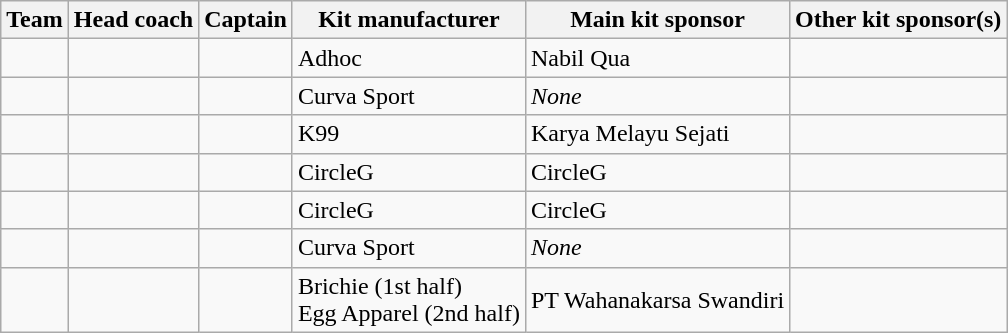<table class="wikitable sortable">
<tr>
<th>Team</th>
<th>Head coach</th>
<th>Captain</th>
<th class="nowrap">Kit manufacturer</th>
<th>Main kit sponsor</th>
<th>Other kit sponsor(s)</th>
</tr>
<tr>
<td></td>
<td></td>
<td></td>
<td> Adhoc</td>
<td>Nabil Qua</td>
<td></td>
</tr>
<tr>
<td></td>
<td></td>
<td></td>
<td> Curva Sport</td>
<td><em>None</em></td>
<td></td>
</tr>
<tr>
<td></td>
<td></td>
<td></td>
<td> K99</td>
<td>Karya Melayu Sejati</td>
<td></td>
</tr>
<tr>
<td></td>
<td></td>
<td></td>
<td> CircleG</td>
<td>CircleG</td>
<td></td>
</tr>
<tr>
<td></td>
<td></td>
<td></td>
<td> CircleG</td>
<td>CircleG</td>
<td></td>
</tr>
<tr>
<td></td>
<td></td>
<td></td>
<td> Curva Sport</td>
<td><em>None</em></td>
<td></td>
</tr>
<tr>
<td></td>
<td></td>
<td></td>
<td> Brichie (1st half)<br> Egg Apparel (2nd half)</td>
<td>PT Wahanakarsa Swandiri</td>
<td></td>
</tr>
</table>
